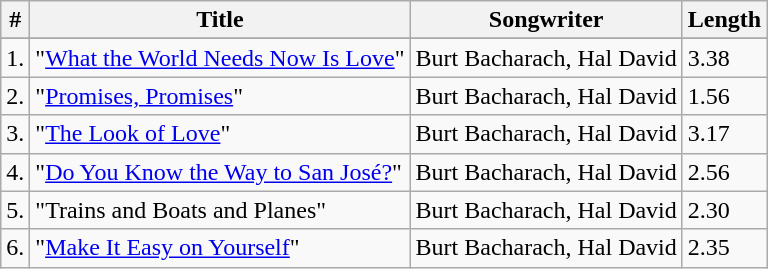<table class="wikitable">
<tr>
<th>#</th>
<th>Title</th>
<th>Songwriter</th>
<th>Length</th>
</tr>
<tr bgcolor="#ebf5ff">
</tr>
<tr>
<td>1.</td>
<td>"<a href='#'>What the World Needs Now Is Love</a>"</td>
<td>Burt Bacharach, Hal David</td>
<td>3.38</td>
</tr>
<tr>
<td>2.</td>
<td>"<a href='#'>Promises, Promises</a>"</td>
<td>Burt Bacharach, Hal David</td>
<td>1.56</td>
</tr>
<tr>
<td>3.</td>
<td>"<a href='#'>The Look of Love</a>"</td>
<td>Burt Bacharach, Hal David</td>
<td>3.17</td>
</tr>
<tr>
<td>4.</td>
<td>"<a href='#'>Do You Know the Way to San José?</a>"</td>
<td>Burt Bacharach, Hal David</td>
<td>2.56</td>
</tr>
<tr>
<td>5.</td>
<td>"Trains and Boats and Planes"</td>
<td>Burt Bacharach, Hal David</td>
<td>2.30</td>
</tr>
<tr>
<td>6.</td>
<td>"<a href='#'>Make It Easy on Yourself</a>"</td>
<td>Burt Bacharach, Hal David</td>
<td>2.35</td>
</tr>
</table>
